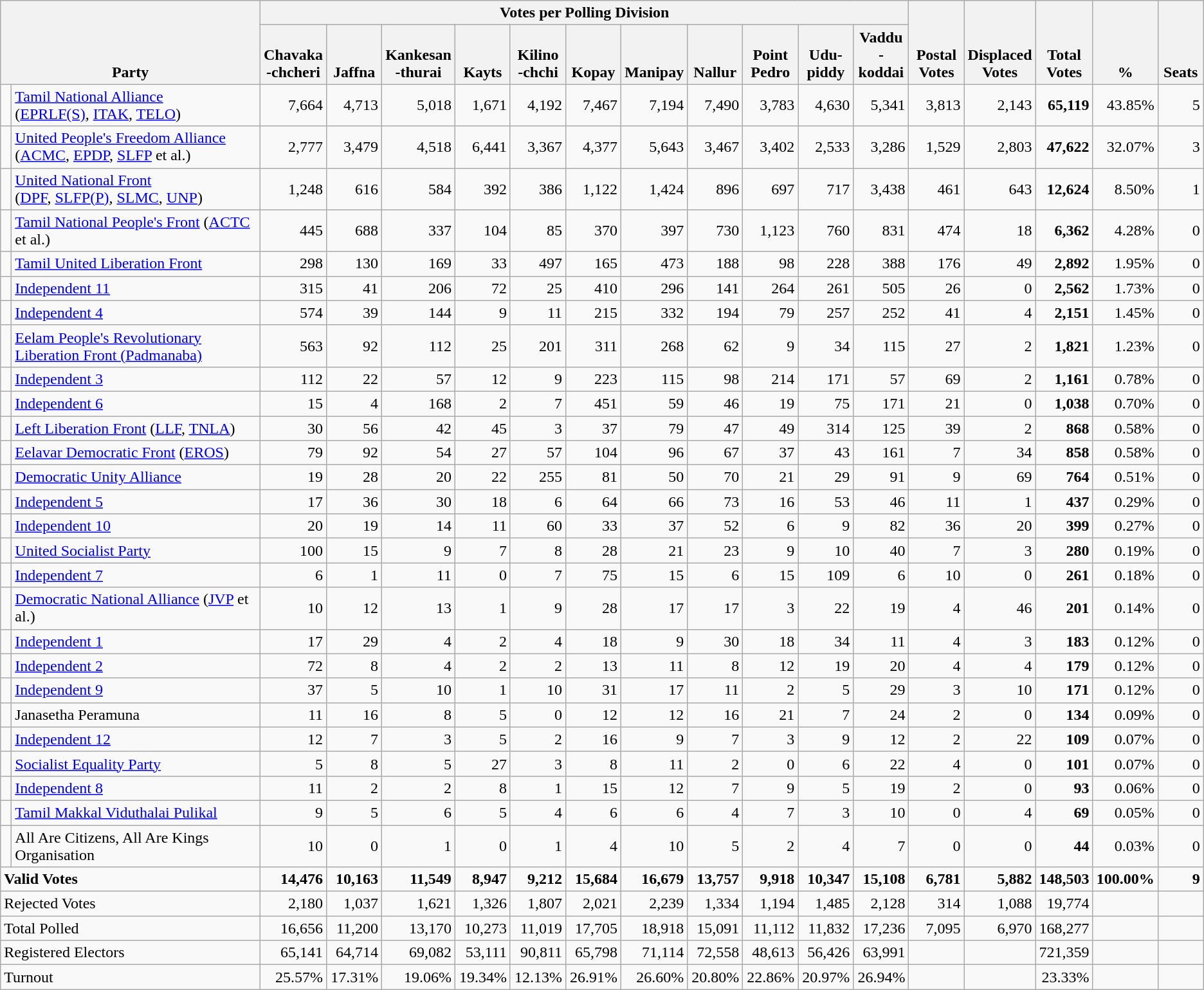<table class="wikitable" border="1" style="text-align:right;">
<tr>
<th align=left valign=bottom rowspan=2 colspan=2>Party</th>
<th colspan=11>Votes per Polling Division</th>
<th align=center valign=bottom rowspan=2 width="50">Postal<br>Votes</th>
<th align=center valign=bottom rowspan=2 width="50">Displaced<br>Votes</th>
<th align=center valign=bottom rowspan=2 width="50">Total Votes</th>
<th align=center valign=bottom rowspan=2 width="50">%</th>
<th align=center valign=bottom rowspan=2 width="40">Seats</th>
</tr>
<tr>
<th align=center valign=bottom width="50">Chavaka<br>-chcheri</th>
<th align=center valign=bottom width="50">Jaffna</th>
<th align=center valign=bottom width="50">Kankesan<br>-thurai</th>
<th align=center valign=bottom width="50">Kayts</th>
<th align=center valign=bottom width="50">Kilino<br>-chchi</th>
<th align=center valign=bottom width="50">Kopay</th>
<th align=center valign=bottom width="50">Manipay</th>
<th align=center valign=bottom width="50">Nallur</th>
<th align=center valign=bottom width="50">Point<br>Pedro</th>
<th align=center valign=bottom width="50">Udu-<br>piddy</th>
<th align=center valign=bottom width="50">Vaddu<br>-koddai</th>
</tr>
<tr>
<td bgcolor=> </td>
<td align=left><a href='#'>Tamil National Alliance</a><br>(<a href='#'>EPRLF(S)</a>, <a href='#'>ITAK</a>, <a href='#'>TELO</a>)</td>
<td>7,664</td>
<td>4,713</td>
<td>5,018</td>
<td>1,671</td>
<td>4,192</td>
<td>7,467</td>
<td>7,194</td>
<td>7,490</td>
<td>3,783</td>
<td>4,630</td>
<td>5,341</td>
<td>3,813</td>
<td>2,143</td>
<td><strong>65,119</strong></td>
<td>43.85%</td>
<td>5</td>
</tr>
<tr>
<td bgcolor=> </td>
<td align=left><a href='#'>United People's Freedom Alliance</a><br>(<a href='#'>ACMC</a>, <a href='#'>EPDP</a>, <a href='#'>SLFP</a> et al.)</td>
<td>2,777</td>
<td>3,479</td>
<td>4,518</td>
<td>6,441</td>
<td>3,367</td>
<td>4,377</td>
<td>5,643</td>
<td>3,467</td>
<td>3,402</td>
<td>2,533</td>
<td>3,286</td>
<td>1,529</td>
<td>2,803</td>
<td><strong>47,622</strong></td>
<td>32.07%</td>
<td>3</td>
</tr>
<tr>
<td bgcolor=> </td>
<td align=left><a href='#'>United National Front</a><br>(<a href='#'>DPF</a>, <a href='#'>SLFP(P)</a>, <a href='#'>SLMC</a>, <a href='#'>UNP</a>)</td>
<td>1,248</td>
<td>616</td>
<td>584</td>
<td>392</td>
<td>386</td>
<td>1,122</td>
<td>1,424</td>
<td>896</td>
<td>697</td>
<td>717</td>
<td>3,438</td>
<td>461</td>
<td>643</td>
<td><strong>12,624</strong></td>
<td>8.50%</td>
<td>1</td>
</tr>
<tr>
<td></td>
<td align=left><a href='#'>Tamil National People's Front</a> (<a href='#'>ACTC</a> et al.)</td>
<td>445</td>
<td>688</td>
<td>337</td>
<td>104</td>
<td>85</td>
<td>370</td>
<td>397</td>
<td>730</td>
<td>1,123</td>
<td>760</td>
<td>831</td>
<td>474</td>
<td>18</td>
<td><strong>6,362</strong></td>
<td>4.28%</td>
<td>0</td>
</tr>
<tr>
<td bgcolor=> </td>
<td align=left><a href='#'>Tamil United Liberation Front</a></td>
<td>298</td>
<td>130</td>
<td>169</td>
<td>33</td>
<td>497</td>
<td>165</td>
<td>473</td>
<td>188</td>
<td>98</td>
<td>228</td>
<td>388</td>
<td>176</td>
<td>49</td>
<td><strong>2,892</strong></td>
<td>1.95%</td>
<td>0</td>
</tr>
<tr>
<td bgcolor=> </td>
<td align=left><a href='#'>Independent 11</a></td>
<td>315</td>
<td>41</td>
<td>206</td>
<td>72</td>
<td>25</td>
<td>410</td>
<td>296</td>
<td>141</td>
<td>264</td>
<td>261</td>
<td>505</td>
<td>26</td>
<td>0</td>
<td><strong>2,562</strong></td>
<td>1.73%</td>
<td>0</td>
</tr>
<tr>
<td bgcolor=> </td>
<td align=left><a href='#'>Independent 4</a></td>
<td>574</td>
<td>39</td>
<td>144</td>
<td>9</td>
<td>11</td>
<td>215</td>
<td>332</td>
<td>194</td>
<td>79</td>
<td>257</td>
<td>252</td>
<td>41</td>
<td>4</td>
<td><strong>2,151</strong></td>
<td>1.45%</td>
<td>0</td>
</tr>
<tr>
<td></td>
<td align=left><a href='#'>Eelam People's Revolutionary Liberation Front (Padmanaba)</a></td>
<td>563</td>
<td>92</td>
<td>112</td>
<td>25</td>
<td>201</td>
<td>311</td>
<td>268</td>
<td>62</td>
<td>9</td>
<td>34</td>
<td>115</td>
<td>27</td>
<td>2</td>
<td><strong>1,821</strong></td>
<td>1.23%</td>
<td>0</td>
</tr>
<tr>
<td bgcolor=> </td>
<td align=left><a href='#'>Independent 3</a></td>
<td>112</td>
<td>22</td>
<td>57</td>
<td>12</td>
<td>9</td>
<td>223</td>
<td>115</td>
<td>98</td>
<td>214</td>
<td>171</td>
<td>57</td>
<td>69</td>
<td>2</td>
<td><strong>1,161</strong></td>
<td>0.78%</td>
<td>0</td>
</tr>
<tr>
<td bgcolor=> </td>
<td align=left><a href='#'>Independent 6</a></td>
<td>15</td>
<td>4</td>
<td>168</td>
<td>2</td>
<td>7</td>
<td>451</td>
<td>59</td>
<td>46</td>
<td>19</td>
<td>75</td>
<td>171</td>
<td>21</td>
<td>0</td>
<td><strong>1,038</strong></td>
<td>0.70%</td>
<td>0</td>
</tr>
<tr>
<td bgcolor=> </td>
<td align=left><a href='#'>Left Liberation Front</a> (<a href='#'>LLF</a>, <a href='#'>TNLA</a>)</td>
<td>30</td>
<td>56</td>
<td>42</td>
<td>45</td>
<td>3</td>
<td>37</td>
<td>79</td>
<td>47</td>
<td>49</td>
<td>314</td>
<td>125</td>
<td>39</td>
<td>2</td>
<td><strong>868</strong></td>
<td>0.58%</td>
<td>0</td>
</tr>
<tr>
<td bgcolor=> </td>
<td align=left><a href='#'>Eelavar Democratic Front</a> (<a href='#'>EROS</a>)</td>
<td>79</td>
<td>92</td>
<td>54</td>
<td>27</td>
<td>57</td>
<td>104</td>
<td>96</td>
<td>67</td>
<td>37</td>
<td>43</td>
<td>161</td>
<td>7</td>
<td>34</td>
<td><strong>858</strong></td>
<td>0.58%</td>
<td>0</td>
</tr>
<tr>
<td bgcolor=> </td>
<td align=left><a href='#'>Democratic Unity Alliance</a></td>
<td>19</td>
<td>28</td>
<td>20</td>
<td>22</td>
<td>255</td>
<td>81</td>
<td>50</td>
<td>70</td>
<td>21</td>
<td>29</td>
<td>91</td>
<td>9</td>
<td>69</td>
<td><strong>764</strong></td>
<td>0.51%</td>
<td>0</td>
</tr>
<tr>
<td bgcolor=> </td>
<td align=left><a href='#'>Independent 5</a></td>
<td>17</td>
<td>36</td>
<td>30</td>
<td>18</td>
<td>6</td>
<td>64</td>
<td>66</td>
<td>73</td>
<td>16</td>
<td>53</td>
<td>46</td>
<td>11</td>
<td>1</td>
<td><strong>437</strong></td>
<td>0.29%</td>
<td>0</td>
</tr>
<tr>
<td bgcolor=> </td>
<td align=left><a href='#'>Independent 10</a></td>
<td>20</td>
<td>19</td>
<td>14</td>
<td>11</td>
<td>60</td>
<td>33</td>
<td>37</td>
<td>52</td>
<td>6</td>
<td>9</td>
<td>82</td>
<td>36</td>
<td>20</td>
<td><strong>399</strong></td>
<td>0.27%</td>
<td>0</td>
</tr>
<tr>
<td bgcolor=> </td>
<td align=left><a href='#'>United Socialist Party</a></td>
<td>100</td>
<td>15</td>
<td>9</td>
<td>7</td>
<td>8</td>
<td>28</td>
<td>21</td>
<td>23</td>
<td>9</td>
<td>10</td>
<td>40</td>
<td>7</td>
<td>3</td>
<td><strong>280</strong></td>
<td>0.19%</td>
<td>0</td>
</tr>
<tr>
<td bgcolor=> </td>
<td align=left><a href='#'>Independent 7</a></td>
<td>6</td>
<td>1</td>
<td>11</td>
<td>0</td>
<td>7</td>
<td>75</td>
<td>15</td>
<td>6</td>
<td>15</td>
<td>109</td>
<td>6</td>
<td>10</td>
<td>0</td>
<td><strong>261</strong></td>
<td>0.18%</td>
<td>0</td>
</tr>
<tr>
<td bgcolor=> </td>
<td align=left><a href='#'>Democratic National Alliance</a> (<a href='#'>JVP</a> et al.)</td>
<td>10</td>
<td>12</td>
<td>13</td>
<td>1</td>
<td>9</td>
<td>28</td>
<td>17</td>
<td>17</td>
<td>3</td>
<td>22</td>
<td>19</td>
<td>4</td>
<td>46</td>
<td><strong>201</strong></td>
<td>0.14%</td>
<td>0</td>
</tr>
<tr>
<td bgcolor=> </td>
<td align=left><a href='#'>Independent 1</a></td>
<td>17</td>
<td>29</td>
<td>4</td>
<td>2</td>
<td>4</td>
<td>18</td>
<td>9</td>
<td>30</td>
<td>18</td>
<td>34</td>
<td>11</td>
<td>4</td>
<td>3</td>
<td><strong>183</strong></td>
<td>0.12%</td>
<td>0</td>
</tr>
<tr>
<td bgcolor=> </td>
<td align=left><a href='#'>Independent 2</a></td>
<td>72</td>
<td>8</td>
<td>4</td>
<td>2</td>
<td>2</td>
<td>13</td>
<td>11</td>
<td>8</td>
<td>12</td>
<td>19</td>
<td>20</td>
<td>4</td>
<td>4</td>
<td><strong>179</strong></td>
<td>0.12%</td>
<td>0</td>
</tr>
<tr>
<td bgcolor=> </td>
<td align=left><a href='#'>Independent 9</a></td>
<td>37</td>
<td>5</td>
<td>10</td>
<td>1</td>
<td>10</td>
<td>31</td>
<td>17</td>
<td>11</td>
<td>2</td>
<td>5</td>
<td>29</td>
<td>3</td>
<td>10</td>
<td><strong>171</strong></td>
<td>0.12%</td>
<td>0</td>
</tr>
<tr>
<td></td>
<td align=left>Janasetha Peramuna</td>
<td>11</td>
<td>16</td>
<td>8</td>
<td>5</td>
<td>0</td>
<td>12</td>
<td>12</td>
<td>16</td>
<td>21</td>
<td>7</td>
<td>24</td>
<td>2</td>
<td>0</td>
<td><strong>134</strong></td>
<td>0.09%</td>
<td>0</td>
</tr>
<tr>
<td bgcolor=> </td>
<td align=left><a href='#'>Independent 12</a></td>
<td>12</td>
<td>7</td>
<td>3</td>
<td>5</td>
<td>2</td>
<td>16</td>
<td>9</td>
<td>7</td>
<td>3</td>
<td>9</td>
<td>12</td>
<td>2</td>
<td>22</td>
<td><strong>109</strong></td>
<td>0.07%</td>
<td>0</td>
</tr>
<tr>
<td bgcolor=> </td>
<td align=left><a href='#'>Socialist Equality Party</a></td>
<td>5</td>
<td>8</td>
<td>5</td>
<td>27</td>
<td>3</td>
<td>8</td>
<td>11</td>
<td>2</td>
<td>0</td>
<td>6</td>
<td>22</td>
<td>4</td>
<td>0</td>
<td><strong>101</strong></td>
<td>0.07%</td>
<td>0</td>
</tr>
<tr>
<td bgcolor=> </td>
<td align=left><a href='#'>Independent 8</a></td>
<td>11</td>
<td>2</td>
<td>2</td>
<td>8</td>
<td>1</td>
<td>15</td>
<td>12</td>
<td>7</td>
<td>9</td>
<td>5</td>
<td>19</td>
<td>2</td>
<td>0</td>
<td><strong>93</strong></td>
<td>0.06%</td>
<td>0</td>
</tr>
<tr>
<td></td>
<td align=left><a href='#'>Tamil Makkal Viduthalai Pulikal</a></td>
<td>9</td>
<td>5</td>
<td>6</td>
<td>5</td>
<td>4</td>
<td>6</td>
<td>6</td>
<td>4</td>
<td>7</td>
<td>3</td>
<td>10</td>
<td>0</td>
<td>4</td>
<td><strong>69</strong></td>
<td>0.05%</td>
<td>0</td>
</tr>
<tr>
<td></td>
<td align=left>All Are Citizens, All Are Kings Organisation</td>
<td>10</td>
<td>0</td>
<td>1</td>
<td>0</td>
<td>1</td>
<td>4</td>
<td>10</td>
<td>5</td>
<td>2</td>
<td>4</td>
<td>7</td>
<td>0</td>
<td>0</td>
<td><strong>44</strong></td>
<td>0.03%</td>
<td>0</td>
</tr>
<tr>
<td align=left colspan=2><strong>Valid Votes</strong></td>
<td><strong>14,476</strong></td>
<td><strong>10,163</strong></td>
<td><strong>11,549</strong></td>
<td><strong>8,947</strong></td>
<td><strong>9,212</strong></td>
<td><strong>15,684</strong></td>
<td><strong>16,679</strong></td>
<td><strong>13,757</strong></td>
<td><strong>9,918</strong></td>
<td><strong>10,347</strong></td>
<td><strong>15,108</strong></td>
<td><strong>6,781</strong></td>
<td><strong>5,882</strong></td>
<td><strong>148,503</strong></td>
<td><strong>100.00%</strong></td>
<td><strong>9</strong></td>
</tr>
<tr>
<td align=left colspan=2>Rejected Votes</td>
<td>2,180</td>
<td>1,037</td>
<td>1,621</td>
<td>1,326</td>
<td>1,807</td>
<td>2,021</td>
<td>2,239</td>
<td>1,334</td>
<td>1,194</td>
<td>1,485</td>
<td>2,128</td>
<td>314</td>
<td>1,088</td>
<td>19,774</td>
<td></td>
<td></td>
</tr>
<tr>
<td align=left colspan=2>Total Polled</td>
<td>16,656</td>
<td>11,200</td>
<td>13,170</td>
<td>10,273</td>
<td>11,019</td>
<td>17,705</td>
<td>18,918</td>
<td>15,091</td>
<td>11,112</td>
<td>11,832</td>
<td>17,236</td>
<td>7,095</td>
<td>6,970</td>
<td>168,277</td>
<td></td>
<td></td>
</tr>
<tr>
<td align=left colspan=2>Registered Electors</td>
<td>65,141</td>
<td>64,714</td>
<td>69,082</td>
<td>53,111</td>
<td>90,811</td>
<td>65,798</td>
<td>71,114</td>
<td>72,558</td>
<td>48,613</td>
<td>56,426</td>
<td>63,991</td>
<td></td>
<td></td>
<td>721,359</td>
<td></td>
<td></td>
</tr>
<tr>
<td align=left colspan=2>Turnout</td>
<td>25.57%</td>
<td>17.31%</td>
<td>19.06%</td>
<td>19.34%</td>
<td>12.13%</td>
<td>26.91%</td>
<td>26.60%</td>
<td>20.80%</td>
<td>22.86%</td>
<td>20.97%</td>
<td>26.94%</td>
<td></td>
<td></td>
<td>23.33%</td>
<td></td>
<td></td>
</tr>
</table>
